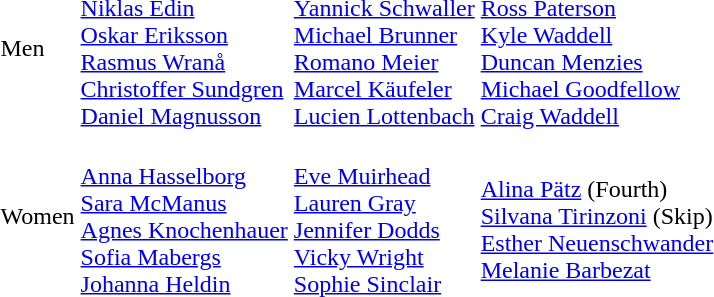<table>
<tr>
<td>Men</td>
<td><br><a href='#'>Niklas Edin</a><br><a href='#'>Oskar Eriksson</a><br><a href='#'>Rasmus Wranå</a><br><a href='#'>Christoffer Sundgren</a><br><a href='#'>Daniel Magnusson</a></td>
<td><br><a href='#'>Yannick Schwaller</a><br><a href='#'>Michael Brunner</a><br><a href='#'>Romano Meier</a><br><a href='#'>Marcel Käufeler</a><br><a href='#'>Lucien Lottenbach</a></td>
<td><br><a href='#'>Ross Paterson</a><br><a href='#'>Kyle Waddell</a><br><a href='#'>Duncan Menzies</a><br><a href='#'>Michael Goodfellow</a><br><a href='#'>Craig Waddell</a></td>
</tr>
<tr>
<td>Women</td>
<td><br><a href='#'>Anna Hasselborg</a><br><a href='#'>Sara McManus</a><br><a href='#'>Agnes Knochenhauer</a><br><a href='#'>Sofia Mabergs</a><br><a href='#'>Johanna Heldin</a></td>
<td><br><a href='#'>Eve Muirhead</a><br><a href='#'>Lauren Gray</a><br><a href='#'>Jennifer Dodds</a><br><a href='#'>Vicky Wright</a><br><a href='#'>Sophie Sinclair</a></td>
<td><br><a href='#'>Alina Pätz</a> (Fourth)<br><a href='#'>Silvana Tirinzoni</a> (Skip)<br><a href='#'>Esther Neuenschwander</a><br><a href='#'>Melanie Barbezat</a></td>
</tr>
</table>
